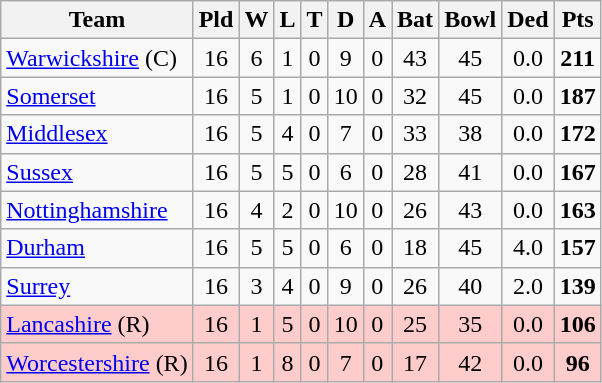<table class="wikitable" style="text-align: center;">
<tr>
<th>Team</th>
<th>Pld</th>
<th>W</th>
<th>L</th>
<th>T</th>
<th>D</th>
<th>A</th>
<th>Bat</th>
<th>Bowl</th>
<th>Ded</th>
<th>Pts</th>
</tr>
<tr -style="background:#fbd009;">
<td align=left><a href='#'>Warwickshire</a> (C)</td>
<td>16</td>
<td>6</td>
<td>1</td>
<td>0</td>
<td>9</td>
<td>0</td>
<td>43</td>
<td>45</td>
<td>0.0</td>
<td><strong>211</strong></td>
</tr>
<tr>
<td align=left><a href='#'>Somerset</a></td>
<td>16</td>
<td>5</td>
<td>1</td>
<td>0</td>
<td>10</td>
<td>0</td>
<td>32</td>
<td>45</td>
<td>0.0</td>
<td><strong>187</strong></td>
</tr>
<tr>
<td align=left><a href='#'>Middlesex</a></td>
<td>16</td>
<td>5</td>
<td>4</td>
<td>0</td>
<td>7</td>
<td>0</td>
<td>33</td>
<td>38</td>
<td>0.0</td>
<td><strong>172</strong></td>
</tr>
<tr>
<td align=left><a href='#'>Sussex</a></td>
<td>16</td>
<td>5</td>
<td>5</td>
<td>0</td>
<td>6</td>
<td>0</td>
<td>28</td>
<td>41</td>
<td>0.0</td>
<td><strong>167</strong></td>
</tr>
<tr>
<td align=left><a href='#'>Nottinghamshire</a></td>
<td>16</td>
<td>4</td>
<td>2</td>
<td>0</td>
<td>10</td>
<td>0</td>
<td>26</td>
<td>43</td>
<td>0.0</td>
<td><strong>163</strong></td>
</tr>
<tr>
<td align=left><a href='#'>Durham</a></td>
<td>16</td>
<td>5</td>
<td>5</td>
<td>0</td>
<td>6</td>
<td>0</td>
<td>18</td>
<td>45</td>
<td>4.0</td>
<td><strong>157</strong></td>
</tr>
<tr>
<td align=left><a href='#'>Surrey</a></td>
<td>16</td>
<td>3</td>
<td>4</td>
<td>0</td>
<td>9</td>
<td>0</td>
<td>26</td>
<td>40</td>
<td>2.0</td>
<td><strong>139</strong></td>
</tr>
<tr style="background:#FFCCCC;">
<td align=left><a href='#'>Lancashire</a> (R)</td>
<td>16</td>
<td>1</td>
<td>5</td>
<td>0</td>
<td>10</td>
<td>0</td>
<td>25</td>
<td>35</td>
<td>0.0</td>
<td><strong>106</strong></td>
</tr>
<tr style="background:#FFCCCC;">
<td align=left><a href='#'>Worcestershire</a> (R)</td>
<td>16</td>
<td>1</td>
<td>8</td>
<td>0</td>
<td>7</td>
<td>0</td>
<td>17</td>
<td>42</td>
<td>0.0</td>
<td><strong>96</strong></td>
</tr>
</table>
